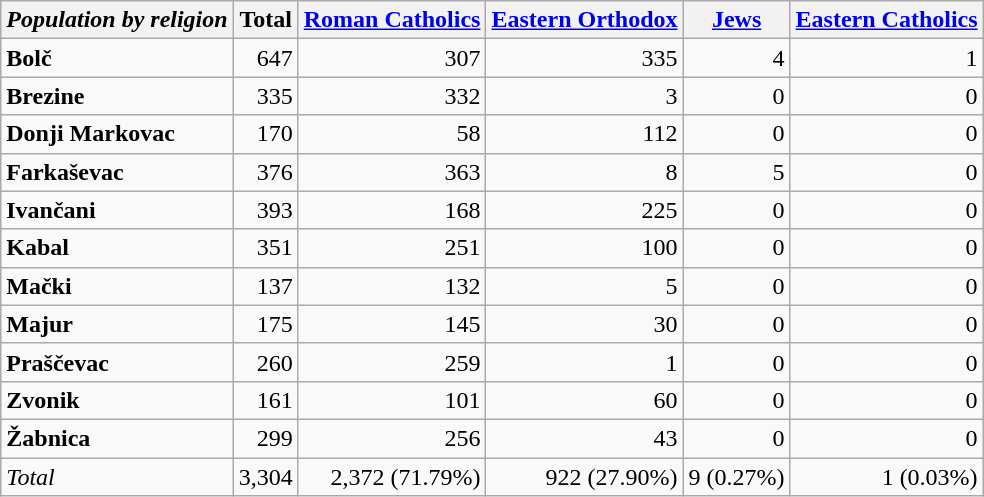<table class="wikitable sortable">
<tr>
<th><em>Population by religion</em></th>
<th>Total</th>
<th><a href='#'>Roman Catholics</a></th>
<th><a href='#'>Eastern Orthodox</a></th>
<th><a href='#'>Jews</a></th>
<th><a href='#'>Eastern Catholics</a></th>
</tr>
<tr>
<td><strong>Bolč</strong></td>
<td align="right">647</td>
<td align="right">307</td>
<td align="right">335</td>
<td align="right">4</td>
<td align="right">1</td>
</tr>
<tr>
<td><strong>Brezine</strong></td>
<td align="right">335</td>
<td align="right">332</td>
<td align="right">3</td>
<td align="right">0</td>
<td align="right">0</td>
</tr>
<tr>
<td><strong>Donji Markovac</strong></td>
<td align="right">170</td>
<td align="right">58</td>
<td align="right">112</td>
<td align="right">0</td>
<td align="right">0</td>
</tr>
<tr>
<td><strong>Farkaševac</strong></td>
<td align="right">376</td>
<td align="right">363</td>
<td align="right">8</td>
<td align="right">5</td>
<td align="right">0</td>
</tr>
<tr>
<td><strong>Ivančani</strong></td>
<td align="right">393</td>
<td align="right">168</td>
<td align="right">225</td>
<td align="right">0</td>
<td align="right">0</td>
</tr>
<tr>
<td><strong>Kabal</strong></td>
<td align="right">351</td>
<td align="right">251</td>
<td align="right">100</td>
<td align="right">0</td>
<td align="right">0</td>
</tr>
<tr>
<td><strong>Mački</strong></td>
<td align="right">137</td>
<td align="right">132</td>
<td align="right">5</td>
<td align="right">0</td>
<td align="right">0</td>
</tr>
<tr>
<td><strong>Majur</strong></td>
<td align="right">175</td>
<td align="right">145</td>
<td align="right">30</td>
<td align="right">0</td>
<td align="right">0</td>
</tr>
<tr>
<td><strong>Praščevac</strong></td>
<td align="right">260</td>
<td align="right">259</td>
<td align="right">1</td>
<td align="right">0</td>
<td align="right">0</td>
</tr>
<tr>
<td><strong>Zvonik</strong></td>
<td align="right">161</td>
<td align="right">101</td>
<td align="right">60</td>
<td align="right">0</td>
<td align="right">0</td>
</tr>
<tr>
<td><strong>Žabnica</strong></td>
<td align="right">299</td>
<td align="right">256</td>
<td align="right">43</td>
<td align="right">0</td>
<td align="right">0</td>
</tr>
<tr>
<td><em>Total</em></td>
<td align="right">3,304</td>
<td align="right">2,372 (71.79%)</td>
<td align="right">922 (27.90%)</td>
<td align="right">9 (0.27%)</td>
<td align="right">1 (0.03%)</td>
</tr>
</table>
